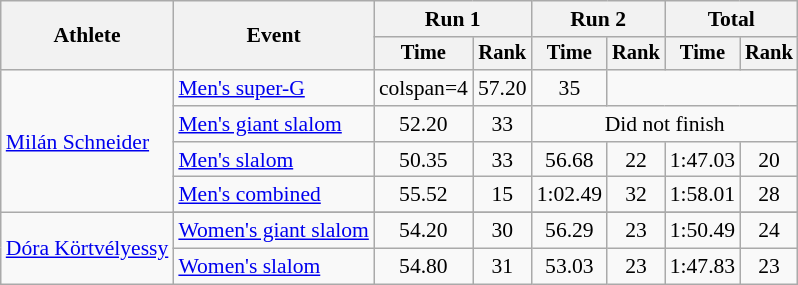<table class="wikitable" style="font-size:90%">
<tr>
<th rowspan=2>Athlete</th>
<th rowspan=2>Event</th>
<th colspan=2>Run 1</th>
<th colspan=2>Run 2</th>
<th colspan=2>Total</th>
</tr>
<tr style="font-size:95%">
<th>Time</th>
<th>Rank</th>
<th>Time</th>
<th>Rank</th>
<th>Time</th>
<th>Rank</th>
</tr>
<tr align=center>
<td align="left" rowspan="4"><a href='#'>Milán Schneider</a></td>
<td align="left"><a href='#'>Men's super-G</a></td>
<td>colspan=4 </td>
<td>57.20</td>
<td>35</td>
</tr>
<tr align=center>
<td align="left"><a href='#'>Men's giant slalom</a></td>
<td>52.20</td>
<td>33</td>
<td colspan=4>Did not finish</td>
</tr>
<tr align=center>
<td align="left"><a href='#'>Men's slalom</a></td>
<td>50.35</td>
<td>33</td>
<td>56.68</td>
<td>22</td>
<td>1:47.03</td>
<td>20</td>
</tr>
<tr align=center>
<td align="left"><a href='#'>Men's combined</a></td>
<td>55.52</td>
<td>15</td>
<td>1:02.49</td>
<td>32</td>
<td>1:58.01</td>
<td>28</td>
</tr>
<tr align=center>
<td align="left" rowspan="3"><a href='#'>Dóra Körtvélyessy</a></td>
</tr>
<tr align=center>
<td align="left"><a href='#'>Women's giant slalom</a></td>
<td>54.20</td>
<td>30</td>
<td>56.29</td>
<td>23</td>
<td>1:50.49</td>
<td>24</td>
</tr>
<tr align=center>
<td align="left"><a href='#'>Women's slalom</a></td>
<td>54.80</td>
<td>31</td>
<td>53.03</td>
<td>23</td>
<td>1:47.83</td>
<td>23</td>
</tr>
</table>
